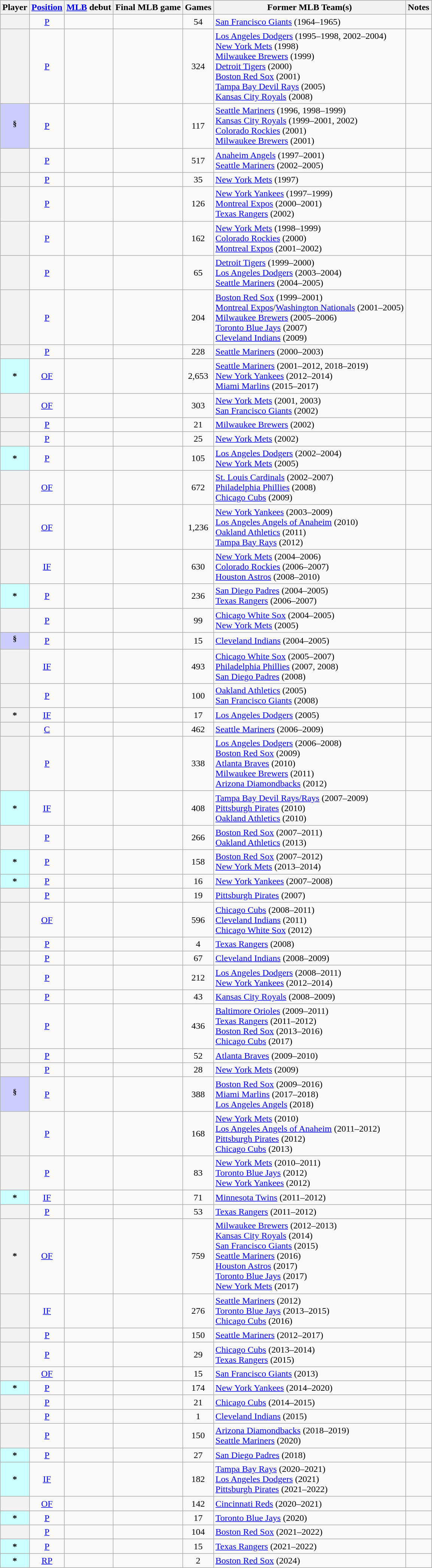<table class="wikitable sortable plainrowheaders" style="text-align:center" border="1">
<tr>
<th scope="col">Player</th>
<th scope="col"><a href='#'>Position</a></th>
<th scope="col"><a href='#'>MLB</a> debut</th>
<th scope="col">Final MLB game</th>
<th scope="col">Games</th>
<th scope="col" class="unsortable">Former MLB Team(s)</th>
<th scope="col" class="unsortable">Notes</th>
</tr>
<tr>
<th scope="row"></th>
<td><a href='#'>P</a></td>
<td align="left"></td>
<td align="left"></td>
<td>54</td>
<td align="left"><a href='#'>San Francisco Giants</a> (1964–1965)</td>
<td></td>
</tr>
<tr>
<th scope="row"></th>
<td><a href='#'>P</a></td>
<td align="left"></td>
<td align="left"></td>
<td>324</td>
<td align="left"><a href='#'>Los Angeles Dodgers</a> (1995–1998, 2002–2004)<br><a href='#'>New York Mets</a> (1998)<br><a href='#'>Milwaukee Brewers</a> (1999)<br><a href='#'>Detroit Tigers</a> (2000)<br><a href='#'>Boston Red Sox</a> (2001)<br><a href='#'>Tampa Bay Devil Rays</a> (2005)<br><a href='#'>Kansas City Royals</a> (2008)</td>
<td></td>
</tr>
<tr>
<th scope="row" style="background-color:#ccccff"><sup>§</sup></th>
<td><a href='#'>P</a></td>
<td align="left"></td>
<td align="left"></td>
<td>117</td>
<td align="left"><a href='#'>Seattle Mariners</a> (1996, 1998–1999)<br><a href='#'>Kansas City Royals</a> (1999–2001, 2002)<br><a href='#'>Colorado Rockies</a> (2001)<br><a href='#'>Milwaukee Brewers</a> (2001)</td>
<td></td>
</tr>
<tr>
<th scope="row"></th>
<td><a href='#'>P</a></td>
<td align="left"></td>
<td align="left"></td>
<td>517</td>
<td align="left"><a href='#'>Anaheim Angels</a> (1997–2001)<br><a href='#'>Seattle Mariners</a> (2002–2005)</td>
<td></td>
</tr>
<tr>
<th scope="row"></th>
<td><a href='#'>P</a></td>
<td align="left"></td>
<td align="left"></td>
<td>35</td>
<td align="left"><a href='#'>New York Mets</a> (1997)</td>
<td></td>
</tr>
<tr>
<th scope="row"></th>
<td><a href='#'>P</a></td>
<td align="left"></td>
<td align="left"></td>
<td>126</td>
<td align="left"><a href='#'>New York Yankees</a> (1997–1999)<br><a href='#'>Montreal Expos</a> (2000–2001)<br><a href='#'>Texas Rangers</a> (2002)</td>
<td></td>
</tr>
<tr>
<th scope="row"></th>
<td><a href='#'>P</a></td>
<td align="left"></td>
<td align="left"></td>
<td>162</td>
<td align="left"><a href='#'>New York Mets</a> (1998–1999)<br><a href='#'>Colorado Rockies</a> (2000)<br><a href='#'>Montreal Expos</a> (2001–2002)</td>
<td></td>
</tr>
<tr>
<th scope="row"></th>
<td><a href='#'>P</a></td>
<td align="left"></td>
<td align="left"></td>
<td>65</td>
<td align="left"><a href='#'>Detroit Tigers</a> (1999–2000)<br><a href='#'>Los Angeles Dodgers</a> (2003–2004)<br><a href='#'>Seattle Mariners</a> (2004–2005)</td>
<td></td>
</tr>
<tr>
<th scope="row"></th>
<td><a href='#'>P</a></td>
<td align="left"></td>
<td align="left"></td>
<td>204</td>
<td align="left"><a href='#'>Boston Red Sox</a> (1999–2001)<br><a href='#'>Montreal Expos</a>/<a href='#'>Washington Nationals</a> (2001–2005)<br><a href='#'>Milwaukee Brewers</a> (2005–2006)<br><a href='#'>Toronto Blue Jays</a> (2007)<br><a href='#'>Cleveland Indians</a> (2009)</td>
<td></td>
</tr>
<tr>
<th scope="row"></th>
<td><a href='#'>P</a></td>
<td align="left"></td>
<td align="left"></td>
<td>228</td>
<td align="left"><a href='#'>Seattle Mariners</a> (2000–2003)</td>
<td></td>
</tr>
<tr>
<th scope="row" style="background-color:#ccffff">*</th>
<td><a href='#'>OF</a></td>
<td align="left"></td>
<td align="left"></td>
<td>2,653</td>
<td align="left"><a href='#'>Seattle Mariners</a> (2001–2012, 2018–2019)<br><a href='#'>New York Yankees</a> (2012–2014)<br><a href='#'>Miami Marlins</a> (2015–2017)</td>
<td></td>
</tr>
<tr>
<th scope="row"></th>
<td><a href='#'>OF</a></td>
<td align="left"></td>
<td align="left"></td>
<td>303</td>
<td align="left"><a href='#'>New York Mets</a> (2001, 2003)<br><a href='#'>San Francisco Giants</a> (2002)</td>
<td></td>
</tr>
<tr>
<th scope="row"></th>
<td><a href='#'>P</a></td>
<td align="left"></td>
<td align="left"></td>
<td>21</td>
<td align="left"><a href='#'>Milwaukee Brewers</a> (2002)</td>
<td></td>
</tr>
<tr>
<th scope="row"></th>
<td><a href='#'>P</a></td>
<td align="left"></td>
<td align="left"></td>
<td>25</td>
<td align="left"><a href='#'>New York Mets</a> (2002)</td>
<td></td>
</tr>
<tr>
<th scope="row" style="background-color:#ccffff">*</th>
<td><a href='#'>P</a></td>
<td align="left"></td>
<td align="left"></td>
<td>105</td>
<td align="left"><a href='#'>Los Angeles Dodgers</a> (2002–2004)<br><a href='#'>New York Mets</a> (2005)</td>
<td></td>
</tr>
<tr>
<th scope="row"></th>
<td><a href='#'>OF</a></td>
<td align="left"></td>
<td align="left"></td>
<td>672</td>
<td align="left"><a href='#'>St. Louis Cardinals</a> (2002–2007)<br><a href='#'>Philadelphia Phillies</a> (2008)<br><a href='#'>Chicago Cubs</a> (2009)</td>
<td></td>
</tr>
<tr>
<th scope="row"></th>
<td><a href='#'>OF</a></td>
<td align="left"></td>
<td align="left"></td>
<td>1,236</td>
<td align="left"><a href='#'>New York Yankees</a> (2003–2009)<br><a href='#'>Los Angeles Angels of Anaheim</a> (2010)<br><a href='#'>Oakland Athletics</a> (2011)<br><a href='#'>Tampa Bay Rays</a> (2012)</td>
<td></td>
</tr>
<tr>
<th scope="row"></th>
<td><a href='#'>IF</a></td>
<td align="left"></td>
<td align="left"></td>
<td>630</td>
<td align="left"><a href='#'>New York Mets</a> (2004–2006)<br><a href='#'>Colorado Rockies</a> (2006–2007)<br><a href='#'>Houston Astros</a> (2008–2010)</td>
<td></td>
</tr>
<tr>
<th scope="row" style="background-color:#ccffff">*</th>
<td><a href='#'>P</a></td>
<td align="left"></td>
<td align="left"></td>
<td>236</td>
<td align="left"><a href='#'>San Diego Padres</a> (2004–2005)<br><a href='#'>Texas Rangers</a> (2006–2007)</td>
<td></td>
</tr>
<tr>
<th scope="row"></th>
<td><a href='#'>P</a></td>
<td align="left"></td>
<td align="left"></td>
<td>99</td>
<td align="left"><a href='#'>Chicago White Sox</a> (2004–2005)<br><a href='#'>New York Mets</a> (2005)</td>
<td></td>
</tr>
<tr>
<th scope="row" style="background-color:#ccccff"><sup>§</sup></th>
<td><a href='#'>P</a></td>
<td align="left"></td>
<td align="left"></td>
<td>15</td>
<td align="left"><a href='#'>Cleveland Indians</a> (2004–2005)</td>
<td></td>
</tr>
<tr>
<th scope="row"></th>
<td><a href='#'>IF</a></td>
<td align="left"></td>
<td align="left"></td>
<td>493</td>
<td align="left"><a href='#'>Chicago White Sox</a> (2005–2007)<br><a href='#'>Philadelphia Phillies</a> (2007, 2008)<br><a href='#'>San Diego Padres</a> (2008)</td>
<td></td>
</tr>
<tr>
<th scope="row"></th>
<td><a href='#'>P</a></td>
<td align="left"></td>
<td align="left"></td>
<td>100</td>
<td align="left"><a href='#'>Oakland Athletics</a> (2005)<br><a href='#'>San Francisco Giants</a> (2008)</td>
<td></td>
</tr>
<tr>
<th scope="row">*</th>
<td><a href='#'>IF</a></td>
<td align="left"></td>
<td align="left"></td>
<td>17</td>
<td align="left"><a href='#'>Los Angeles Dodgers</a> (2005)</td>
<td></td>
</tr>
<tr>
<th scope="row"></th>
<td><a href='#'>C</a></td>
<td align="left"></td>
<td align="left"></td>
<td>462</td>
<td align="left"><a href='#'>Seattle Mariners</a> (2006–2009)</td>
<td></td>
</tr>
<tr>
<th scope="row"></th>
<td><a href='#'>P</a></td>
<td align="left"></td>
<td align="left"></td>
<td>338</td>
<td align="left"><a href='#'>Los Angeles Dodgers</a> (2006–2008)<br><a href='#'>Boston Red Sox</a> (2009)<br><a href='#'>Atlanta Braves</a> (2010)<br><a href='#'>Milwaukee Brewers</a> (2011)<br><a href='#'>Arizona Diamondbacks</a> (2012)</td>
<td></td>
</tr>
<tr>
<th scope="row" style="background-color:#ccffff">*</th>
<td><a href='#'>IF</a></td>
<td align="left"></td>
<td align="left"></td>
<td>408</td>
<td align="left"><a href='#'>Tampa Bay Devil Rays/Rays</a> (2007–2009)<br><a href='#'>Pittsburgh Pirates</a> (2010)<br><a href='#'>Oakland Athletics</a> (2010)</td>
<td></td>
</tr>
<tr>
<th scope="row"></th>
<td><a href='#'>P</a></td>
<td align="left"></td>
<td align="left"></td>
<td>266</td>
<td align="left"><a href='#'>Boston Red Sox</a> (2007–2011)<br><a href='#'>Oakland Athletics</a> (2013)</td>
<td></td>
</tr>
<tr>
<th scope="row" style="background-color:#ccffff">*</th>
<td><a href='#'>P</a></td>
<td align="left"></td>
<td align="left"></td>
<td>158</td>
<td align="left"><a href='#'>Boston Red Sox</a> (2007–2012)<br><a href='#'>New York Mets</a> (2013–2014)</td>
<td></td>
</tr>
<tr>
<th scope="row" style="background-color:#ccffff">*</th>
<td><a href='#'>P</a></td>
<td align="left"></td>
<td align="left"></td>
<td>16</td>
<td align="left"><a href='#'>New York Yankees</a> (2007–2008)</td>
<td></td>
</tr>
<tr>
<th scope="row"></th>
<td><a href='#'>P</a></td>
<td align="left"></td>
<td align="left"></td>
<td>19</td>
<td align="left"><a href='#'>Pittsburgh Pirates</a> (2007)</td>
<td></td>
</tr>
<tr>
<th scope="row"></th>
<td><a href='#'>OF</a></td>
<td align="left"></td>
<td align="left"></td>
<td>596</td>
<td align="left"><a href='#'>Chicago Cubs</a> (2008–2011)<br><a href='#'>Cleveland Indians</a> (2011)<br><a href='#'>Chicago White Sox</a> (2012)</td>
<td></td>
</tr>
<tr>
<th scope="row"></th>
<td><a href='#'>P</a></td>
<td align="left"></td>
<td align="left"></td>
<td>4</td>
<td align="left"><a href='#'>Texas Rangers</a> (2008)</td>
<td></td>
</tr>
<tr>
<th scope="row"></th>
<td><a href='#'>P</a></td>
<td align="left"></td>
<td align="left"></td>
<td>67</td>
<td align="left"><a href='#'>Cleveland Indians</a> (2008–2009)</td>
<td></td>
</tr>
<tr>
<th scope="row"></th>
<td><a href='#'>P</a></td>
<td align="left"></td>
<td align="left"></td>
<td>212</td>
<td align="left"><a href='#'>Los Angeles Dodgers</a> (2008–2011)<br><a href='#'>New York Yankees</a> (2012–2014)</td>
<td></td>
</tr>
<tr>
<th scope="row"></th>
<td><a href='#'>P</a></td>
<td align="left"></td>
<td align="left"></td>
<td>43</td>
<td align="left"><a href='#'>Kansas City Royals</a> (2008–2009)</td>
<td></td>
</tr>
<tr>
<th scope="row"></th>
<td><a href='#'>P</a></td>
<td align="left"></td>
<td align="left"></td>
<td>436</td>
<td align="left"><a href='#'>Baltimore Orioles</a> (2009–2011)<br><a href='#'>Texas Rangers</a> (2011–2012)<br><a href='#'>Boston Red Sox</a> (2013–2016)<br><a href='#'>Chicago Cubs</a> (2017)</td>
<td></td>
</tr>
<tr>
<th scope="row"></th>
<td><a href='#'>P</a></td>
<td align="left"></td>
<td align="left"></td>
<td>52</td>
<td align="left"><a href='#'>Atlanta Braves</a> (2009–2010)</td>
<td></td>
</tr>
<tr>
<th scope="row"></th>
<td><a href='#'>P</a></td>
<td align="left"></td>
<td align="left"></td>
<td>28</td>
<td align="left"><a href='#'>New York Mets</a> (2009)</td>
<td></td>
</tr>
<tr>
<th scope="row" style="background-color:#ccccff"><sup>§</sup></th>
<td><a href='#'>P</a></td>
<td align="left"></td>
<td align="left"></td>
<td>388</td>
<td align="left"><a href='#'>Boston Red Sox</a> (2009–2016)<br><a href='#'>Miami Marlins</a> (2017–2018)<br><a href='#'>Los Angeles Angels</a> (2018)</td>
<td></td>
</tr>
<tr>
<th scope="row"></th>
<td><a href='#'>P</a></td>
<td align="left"></td>
<td align="left"></td>
<td>168</td>
<td align="left"><a href='#'>New York Mets</a> (2010)<br><a href='#'>Los Angeles Angels of Anaheim</a> (2011–2012)<br><a href='#'>Pittsburgh Pirates</a> (2012)<br><a href='#'>Chicago Cubs</a> (2013)</td>
<td></td>
</tr>
<tr>
<th scope="row"></th>
<td><a href='#'>P</a></td>
<td align="left"></td>
<td align="left"></td>
<td>83</td>
<td align="left"><a href='#'>New York Mets</a> (2010–2011)<br><a href='#'>Toronto Blue Jays</a> (2012)<br><a href='#'>New York Yankees</a> (2012)</td>
<td></td>
</tr>
<tr>
<th scope="row" style="background-color:#ccffff">*</th>
<td><a href='#'>IF</a></td>
<td align="left"></td>
<td align="left"></td>
<td>71</td>
<td align="left"><a href='#'>Minnesota Twins</a> (2011–2012)</td>
<td></td>
</tr>
<tr>
<th scope="row"></th>
<td><a href='#'>P</a></td>
<td align="left"></td>
<td align="left"></td>
<td>53</td>
<td align="left"><a href='#'>Texas Rangers</a> (2011–2012)</td>
<td></td>
</tr>
<tr>
<th scope="row">*</th>
<td><a href='#'>OF</a></td>
<td align="left"></td>
<td align="left"></td>
<td>759</td>
<td align="left"><a href='#'>Milwaukee Brewers</a> (2012–2013)<br><a href='#'>Kansas City Royals</a> (2014)<br><a href='#'>San Francisco Giants</a> (2015)<br><a href='#'>Seattle Mariners</a> (2016)<br><a href='#'>Houston Astros</a> (2017)<br><a href='#'>Toronto Blue Jays</a> (2017)<br><a href='#'>New York Mets</a> (2017)</td>
<td></td>
</tr>
<tr>
<th scope="row"></th>
<td><a href='#'>IF</a></td>
<td align="left"></td>
<td align="left"></td>
<td>276</td>
<td align="left"><a href='#'>Seattle Mariners</a> (2012)<br><a href='#'>Toronto Blue Jays</a> (2013–2015)<br><a href='#'>Chicago Cubs</a> (2016)</td>
<td></td>
</tr>
<tr>
<th scope="row"></th>
<td><a href='#'>P</a></td>
<td align="left"></td>
<td align="left"></td>
<td>150</td>
<td align="left"><a href='#'>Seattle Mariners</a> (2012–2017)</td>
<td></td>
</tr>
<tr>
<th scope="row"></th>
<td><a href='#'>P</a></td>
<td align="left"></td>
<td align="left"></td>
<td>29</td>
<td align="left"><a href='#'>Chicago Cubs</a> (2013–2014)<br><a href='#'>Texas Rangers</a> (2015)</td>
<td></td>
</tr>
<tr>
<th scope="row"></th>
<td><a href='#'>OF</a></td>
<td align="left"></td>
<td align="left"></td>
<td>15</td>
<td align="left"><a href='#'>San Francisco Giants</a> (2013)</td>
<td></td>
</tr>
<tr>
<th scope="row" style="background-color:#ccffff">*</th>
<td><a href='#'>P</a></td>
<td align="left"></td>
<td align="left"></td>
<td>174</td>
<td align="left"><a href='#'>New York Yankees</a> (2014–2020)</td>
<td></td>
</tr>
<tr>
<th scope="row"></th>
<td><a href='#'>P</a></td>
<td align="left"></td>
<td align="left"></td>
<td>21</td>
<td align="left"><a href='#'>Chicago Cubs</a> (2014–2015)</td>
<td></td>
</tr>
<tr>
<th scope="row"></th>
<td><a href='#'>P</a></td>
<td align="left"></td>
<td align="left"></td>
<td>1</td>
<td align="left"><a href='#'>Cleveland Indians</a> (2015)</td>
<td></td>
</tr>
<tr>
<th scope="row"></th>
<td><a href='#'>P</a></td>
<td align="left"></td>
<td align="left"></td>
<td>150</td>
<td align="left"><a href='#'>Arizona Diamondbacks</a> (2018–2019)<br><a href='#'>Seattle Mariners</a> (2020)</td>
<td></td>
</tr>
<tr>
<th scope="row" style="background-color:#ccffff">*</th>
<td><a href='#'>P</a></td>
<td align="left"></td>
<td align="left"></td>
<td>27</td>
<td align="left"><a href='#'>San Diego Padres</a> (2018)</td>
<td></td>
</tr>
<tr>
<th scope="row" style="background-color:#ccffff">*</th>
<td><a href='#'>IF</a></td>
<td align="left"></td>
<td align="left"></td>
<td>182</td>
<td align="left"><a href='#'>Tampa Bay Rays</a> (2020–2021)<br><a href='#'>Los Angeles Dodgers</a> (2021)<br><a href='#'>Pittsburgh Pirates</a> (2021–2022)</td>
<td></td>
</tr>
<tr>
<th scope="row"></th>
<td><a href='#'>OF</a></td>
<td align="left"></td>
<td align="left"></td>
<td>142</td>
<td align="left"><a href='#'>Cincinnati Reds</a> (2020–2021)</td>
<td></td>
</tr>
<tr>
<th scope="row" style="background-color:#ccffff">*</th>
<td><a href='#'>P</a></td>
<td align="left"></td>
<td align="left"></td>
<td>17</td>
<td align="left"><a href='#'>Toronto Blue Jays</a> (2020)</td>
<td></td>
</tr>
<tr>
<th scope="row"></th>
<td><a href='#'>P</a></td>
<td align="left"></td>
<td align="left"></td>
<td>104</td>
<td align="left"><a href='#'>Boston Red Sox</a> (2021–2022)</td>
<td></td>
</tr>
<tr>
<th scope="row" style="background-color:#ccffff">*</th>
<td><a href='#'>P</a></td>
<td align="left"></td>
<td align="left"></td>
<td>15</td>
<td align="left"><a href='#'>Texas Rangers</a> (2021–2022)</td>
<td></td>
</tr>
<tr>
<th scope="row" style="background-color:#ccffff">*</th>
<td><a href='#'>RP</a></td>
<td align="left"></td>
<td align="left"></td>
<td>2</td>
<td align="left"><a href='#'>Boston Red Sox</a> (2024)</td>
<td></td>
</tr>
</table>
